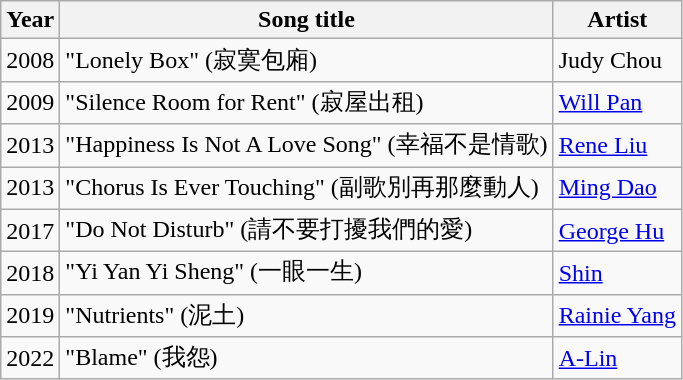<table class="wikitable sortable">
<tr>
<th>Year</th>
<th>Song title</th>
<th>Artist</th>
</tr>
<tr>
<td>2008</td>
<td>"Lonely Box" (寂寞包廂)</td>
<td>Judy Chou</td>
</tr>
<tr>
<td>2009</td>
<td>"Silence Room for Rent" (寂屋出租)</td>
<td><a href='#'>Will Pan</a></td>
</tr>
<tr>
<td>2013</td>
<td>"Happiness Is Not A Love Song" (幸福不是情歌)</td>
<td><a href='#'>Rene Liu</a></td>
</tr>
<tr>
<td>2013</td>
<td>"Chorus Is Ever Touching" (副歌別再那麼動人)</td>
<td><a href='#'>Ming Dao</a></td>
</tr>
<tr>
<td>2017</td>
<td>"Do Not Disturb" (請不要打擾我們的愛)</td>
<td><a href='#'>George Hu</a></td>
</tr>
<tr>
<td>2018</td>
<td>"Yi Yan Yi Sheng" (一眼一生)</td>
<td><a href='#'>Shin</a></td>
</tr>
<tr>
<td>2019</td>
<td>"Nutrients" (泥土)</td>
<td><a href='#'>Rainie Yang</a></td>
</tr>
<tr>
<td>2022</td>
<td>"Blame" (我怨)</td>
<td><a href='#'>A-Lin</a></td>
</tr>
</table>
